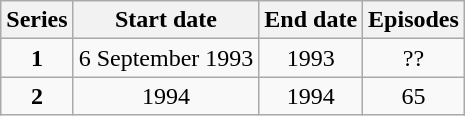<table class="wikitable" style="text-align:center;">
<tr>
<th>Series</th>
<th>Start date</th>
<th>End date</th>
<th>Episodes</th>
</tr>
<tr>
<td><strong>1</strong></td>
<td>6 September 1993</td>
<td>1993</td>
<td>??</td>
</tr>
<tr>
<td><strong>2</strong></td>
<td>1994</td>
<td>1994</td>
<td>65</td>
</tr>
</table>
